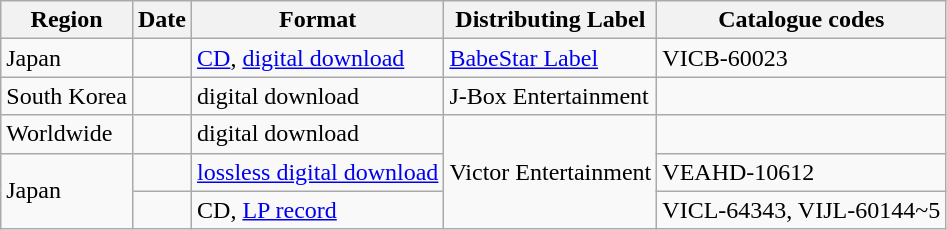<table class="wikitable">
<tr>
<th>Region</th>
<th>Date</th>
<th>Format</th>
<th>Distributing Label</th>
<th>Catalogue codes</th>
</tr>
<tr>
<td>Japan</td>
<td></td>
<td><a href='#'>CD</a>, <a href='#'>digital download</a></td>
<td><a href='#'>BabeStar Label</a></td>
<td>VICB-60023</td>
</tr>
<tr>
<td>South Korea</td>
<td></td>
<td>digital download</td>
<td>J-Box Entertainment</td>
<td></td>
</tr>
<tr>
<td>Worldwide</td>
<td></td>
<td>digital download</td>
<td rowspan="3">Victor Entertainment</td>
<td></td>
</tr>
<tr>
<td rowspan="2">Japan</td>
<td></td>
<td><a href='#'>lossless digital download</a></td>
<td>VEAHD-10612</td>
</tr>
<tr>
<td></td>
<td>CD, <a href='#'>LP record</a></td>
<td>VICL-64343, VIJL-60144~5</td>
</tr>
</table>
